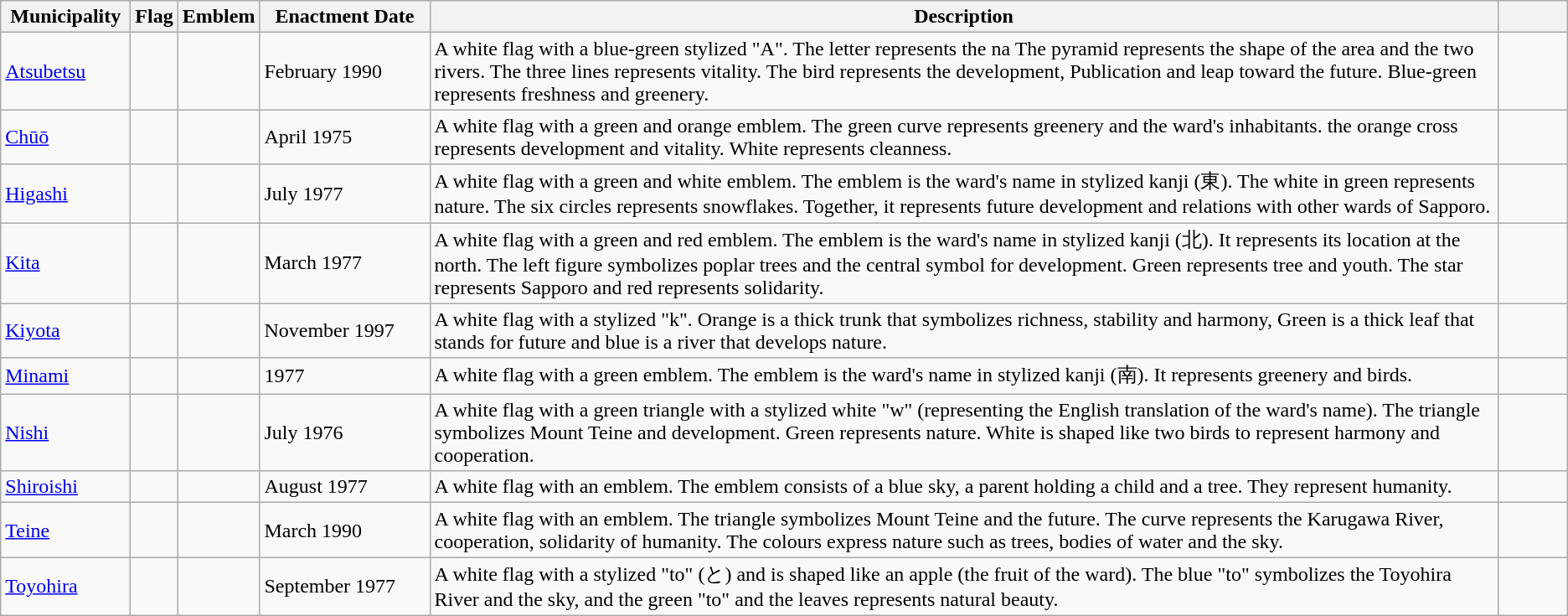<table class="wikitable">
<tr>
<th style="width:12ch;">Municipality</th>
<th>Flag</th>
<th>Emblem</th>
<th style="width:16ch;">Enactment Date</th>
<th>Description</th>
<th style="width:6ch;"></th>
</tr>
<tr>
<td><a href='#'>Atsubetsu</a></td>
<td></td>
<td></td>
<td>February 1990</td>
<td>A white flag with a blue-green stylized "A". The letter represents the na The pyramid represents the shape of the area and the two rivers. The three lines represents vitality. The bird represents the development, Publication and leap toward the future. Blue-green represents freshness and greenery.</td>
<td></td>
</tr>
<tr>
<td><a href='#'>Chūō</a></td>
<td></td>
<td></td>
<td>April 1975</td>
<td>A white flag with a green and orange emblem. The green curve represents greenery and the ward's inhabitants. the orange cross represents development and vitality. White represents cleanness.</td>
<td></td>
</tr>
<tr>
<td><a href='#'>Higashi</a></td>
<td></td>
<td></td>
<td>July 1977</td>
<td>A white flag with a green and white emblem. The emblem is the ward's name in stylized kanji (東). The white in green represents nature. The six circles represents snowflakes. Together, it represents future development and relations with other wards of Sapporo.</td>
<td></td>
</tr>
<tr>
<td><a href='#'>Kita</a></td>
<td></td>
<td></td>
<td>March 1977</td>
<td>A white flag with a green and red emblem. The emblem is the ward's name in stylized kanji (北). It represents its location at the north. The left figure symbolizes poplar trees and the central symbol for development. Green represents tree and youth. The star represents Sapporo and red represents solidarity.</td>
<td></td>
</tr>
<tr>
<td><a href='#'>Kiyota</a></td>
<td></td>
<td></td>
<td>November 1997</td>
<td>A white flag with a stylized "k". Orange is a thick trunk that symbolizes richness, stability and harmony, Green is a thick leaf that stands for future and blue is a river that develops nature.</td>
<td></td>
</tr>
<tr>
<td><a href='#'>Minami</a></td>
<td></td>
<td></td>
<td>1977</td>
<td>A white flag with a green emblem. The emblem is the ward's name in stylized kanji (南). It represents greenery and birds.</td>
<td></td>
</tr>
<tr>
<td><a href='#'>Nishi</a></td>
<td></td>
<td></td>
<td>July 1976</td>
<td>A white flag with a green triangle with a stylized white "w" (representing the English translation of the ward's name). The triangle symbolizes Mount Teine and development. Green represents nature. White is shaped like two birds to represent harmony and cooperation.</td>
<td></td>
</tr>
<tr>
<td><a href='#'>Shiroishi</a></td>
<td></td>
<td></td>
<td>August 1977</td>
<td>A white flag with an emblem. The emblem consists of a blue sky, a parent holding a child and a tree. They represent humanity.</td>
<td></td>
</tr>
<tr>
<td><a href='#'>Teine</a></td>
<td></td>
<td></td>
<td>March 1990</td>
<td>A white flag with an emblem. The triangle symbolizes Mount Teine and the future. The curve represents the Karugawa River, cooperation, solidarity of humanity. The colours express nature such as trees, bodies of water and the sky.</td>
<td></td>
</tr>
<tr>
<td><a href='#'>Toyohira</a></td>
<td></td>
<td></td>
<td>September 1977</td>
<td>A white flag with a stylized "to" (と) and is shaped like an apple (the fruit of the ward). The blue "to" symbolizes the Toyohira River and the sky, and the green "to" and the leaves represents natural beauty.</td>
<td></td>
</tr>
</table>
